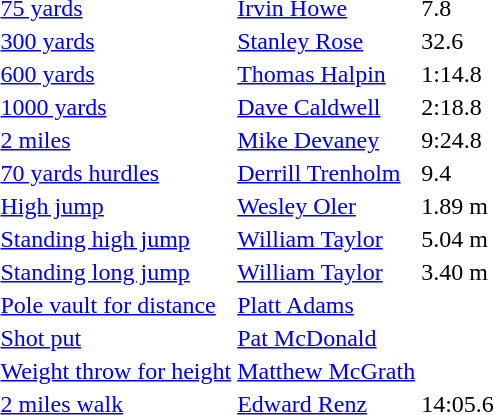<table>
<tr>
<td><a href='#'>75 yards</a></td>
<td><a href='#'>Irvin Howe</a></td>
<td>7.8</td>
<td></td>
<td></td>
<td></td>
<td></td>
</tr>
<tr>
<td><a href='#'>300 yards</a></td>
<td><a href='#'>Stanley Rose</a></td>
<td>32.6</td>
<td></td>
<td></td>
<td></td>
<td></td>
</tr>
<tr>
<td><a href='#'>600 yards</a></td>
<td><a href='#'>Thomas Halpin</a></td>
<td>1:14.8</td>
<td></td>
<td></td>
<td></td>
<td></td>
</tr>
<tr>
<td><a href='#'>1000 yards</a></td>
<td><a href='#'>Dave Caldwell</a></td>
<td>2:18.8</td>
<td></td>
<td></td>
<td></td>
<td></td>
</tr>
<tr>
<td><a href='#'>2 miles</a></td>
<td><a href='#'>Mike Devaney</a></td>
<td>9:24.8</td>
<td></td>
<td></td>
<td></td>
<td></td>
</tr>
<tr>
<td><a href='#'>70 yards hurdles</a></td>
<td><a href='#'>Derrill Trenholm</a></td>
<td>9.4</td>
<td></td>
<td></td>
<td></td>
<td></td>
</tr>
<tr>
<td><a href='#'>High jump</a></td>
<td><a href='#'>Wesley Oler</a></td>
<td>1.89 m</td>
<td></td>
<td></td>
<td></td>
<td></td>
</tr>
<tr>
<td><a href='#'>Standing high jump</a></td>
<td><a href='#'>William Taylor</a></td>
<td>5.04 m</td>
<td></td>
<td></td>
<td></td>
<td></td>
</tr>
<tr>
<td><a href='#'>Standing long jump</a></td>
<td><a href='#'>William Taylor</a></td>
<td>3.40 m</td>
<td></td>
<td></td>
<td></td>
<td></td>
</tr>
<tr>
<td><a href='#'>Pole vault for distance</a></td>
<td><a href='#'>Platt Adams</a></td>
<td></td>
<td></td>
<td></td>
<td></td>
<td></td>
</tr>
<tr>
<td><a href='#'>Shot put</a></td>
<td><a href='#'>Pat McDonald</a></td>
<td></td>
<td></td>
<td></td>
<td></td>
<td></td>
</tr>
<tr>
<td><a href='#'>Weight throw for height</a></td>
<td><a href='#'>Matthew McGrath</a></td>
<td></td>
<td></td>
<td></td>
<td></td>
<td></td>
</tr>
<tr>
<td><a href='#'>2 miles walk</a></td>
<td><a href='#'>Edward Renz</a></td>
<td>14:05.6</td>
<td></td>
<td></td>
<td></td>
<td></td>
</tr>
</table>
